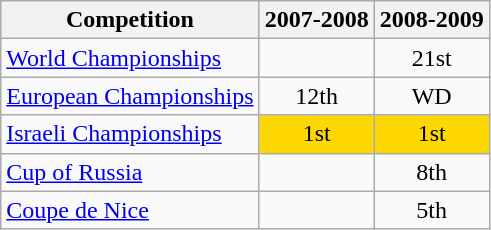<table class="wikitable">
<tr>
<th>Competition</th>
<th>2007-2008</th>
<th>2008-2009</th>
</tr>
<tr>
<td><a href='#'>World Championships</a></td>
<td></td>
<td align="center">21st</td>
</tr>
<tr>
<td><a href='#'>European Championships</a></td>
<td align="center">12th</td>
<td align="center">WD</td>
</tr>
<tr>
<td><a href='#'>Israeli Championships</a></td>
<td align="center" bgcolor="gold">1st</td>
<td align="center" bgcolor="gold">1st</td>
</tr>
<tr>
<td><a href='#'>Cup of Russia</a></td>
<td></td>
<td align="center">8th</td>
</tr>
<tr>
<td><a href='#'>Coupe de Nice</a></td>
<td></td>
<td align="center">5th</td>
</tr>
</table>
